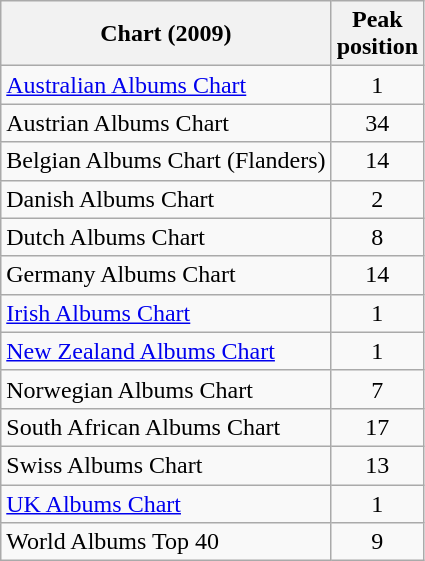<table class="wikitable">
<tr>
<th>Chart (2009)</th>
<th>Peak<br>position</th>
</tr>
<tr>
<td><a href='#'>Australian Albums Chart</a></td>
<td style="text-align:center;">1</td>
</tr>
<tr>
<td>Austrian Albums Chart</td>
<td style="text-align:center;">34</td>
</tr>
<tr>
<td>Belgian Albums Chart (Flanders)</td>
<td style="text-align:center;">14</td>
</tr>
<tr>
<td>Danish Albums Chart</td>
<td style="text-align:center;">2</td>
</tr>
<tr>
<td>Dutch Albums Chart</td>
<td style="text-align:center;">8</td>
</tr>
<tr>
<td>Germany Albums Chart</td>
<td style="text-align:center;">14</td>
</tr>
<tr>
<td><a href='#'>Irish Albums Chart</a></td>
<td style="text-align:center;">1</td>
</tr>
<tr>
<td><a href='#'>New Zealand Albums Chart</a></td>
<td style="text-align:center;">1</td>
</tr>
<tr>
<td>Norwegian Albums Chart</td>
<td style="text-align:center;">7</td>
</tr>
<tr>
<td>South African Albums Chart</td>
<td style="text-align:center;">17</td>
</tr>
<tr>
<td>Swiss Albums Chart</td>
<td style="text-align:center;">13</td>
</tr>
<tr>
<td><a href='#'>UK Albums Chart</a></td>
<td style="text-align:center;">1</td>
</tr>
<tr>
<td>World Albums Top 40</td>
<td style="text-align:center;">9</td>
</tr>
</table>
